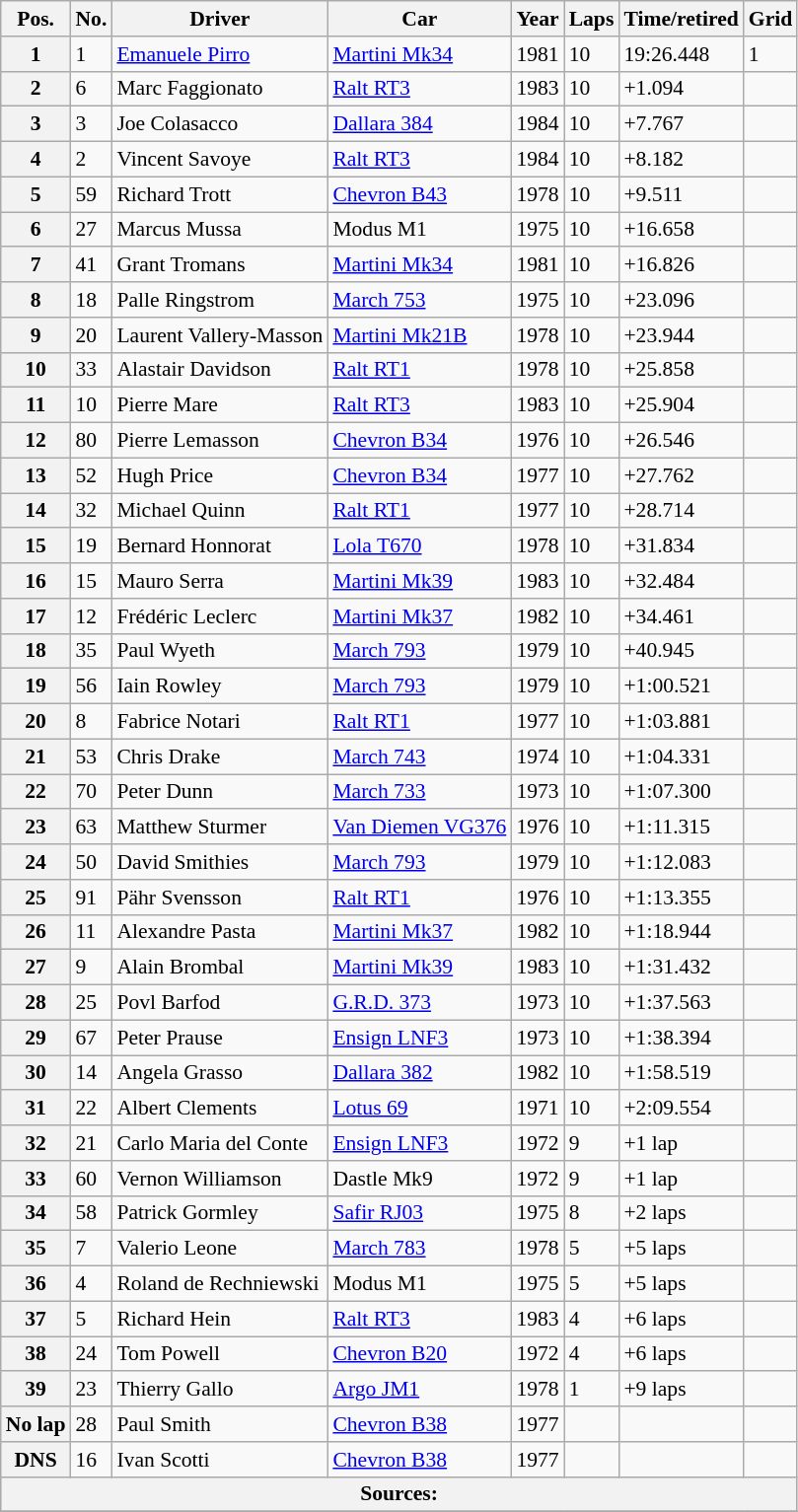<table class="wikitable" style="font-size:90%">
<tr>
<th>Pos.</th>
<th>No.</th>
<th>Driver</th>
<th>Car</th>
<th>Year</th>
<th>Laps</th>
<th>Time/retired</th>
<th>Grid</th>
</tr>
<tr>
<th>1</th>
<td>1</td>
<td> <a href='#'>Emanuele Pirro</a></td>
<td><a href='#'>Martini Mk34</a></td>
<td>1981</td>
<td>10</td>
<td>19:26.448</td>
<td>1</td>
</tr>
<tr>
<th>2</th>
<td>6</td>
<td> Marc Faggionato</td>
<td><a href='#'>Ralt RT3</a></td>
<td>1983</td>
<td>10</td>
<td>+1.094</td>
<td></td>
</tr>
<tr>
<th>3</th>
<td>3</td>
<td> Joe Colasacco</td>
<td><a href='#'>Dallara 384</a></td>
<td>1984</td>
<td>10</td>
<td>+7.767</td>
<td></td>
</tr>
<tr>
<th>4</th>
<td>2</td>
<td> Vincent Savoye</td>
<td><a href='#'>Ralt RT3</a></td>
<td>1984</td>
<td>10</td>
<td>+8.182</td>
<td></td>
</tr>
<tr>
<th>5</th>
<td>59</td>
<td> Richard Trott</td>
<td><a href='#'>Chevron B43</a></td>
<td>1978</td>
<td>10</td>
<td>+9.511</td>
<td></td>
</tr>
<tr>
<th>6</th>
<td>27</td>
<td> Marcus Mussa</td>
<td>Modus M1</td>
<td>1975</td>
<td>10</td>
<td>+16.658</td>
<td></td>
</tr>
<tr>
<th>7</th>
<td>41</td>
<td> Grant Tromans</td>
<td><a href='#'>Martini Mk34</a></td>
<td>1981</td>
<td>10</td>
<td>+16.826</td>
<td></td>
</tr>
<tr>
<th>8</th>
<td>18</td>
<td> Palle Ringstrom</td>
<td><a href='#'>March 753</a></td>
<td>1975</td>
<td>10</td>
<td>+23.096</td>
<td></td>
</tr>
<tr>
<th>9</th>
<td>20</td>
<td> Laurent Vallery-Masson</td>
<td><a href='#'>Martini Mk21B</a></td>
<td>1978</td>
<td>10</td>
<td>+23.944</td>
<td></td>
</tr>
<tr>
<th>10</th>
<td>33</td>
<td> Alastair Davidson</td>
<td><a href='#'>Ralt RT1</a></td>
<td>1978</td>
<td>10</td>
<td>+25.858</td>
<td></td>
</tr>
<tr>
<th>11</th>
<td>10</td>
<td> Pierre Mare</td>
<td><a href='#'>Ralt RT3</a></td>
<td>1983</td>
<td>10</td>
<td>+25.904</td>
<td></td>
</tr>
<tr>
<th>12</th>
<td>80</td>
<td> Pierre Lemasson</td>
<td><a href='#'>Chevron B34</a></td>
<td>1976</td>
<td>10</td>
<td>+26.546</td>
<td></td>
</tr>
<tr>
<th>13</th>
<td>52</td>
<td> Hugh Price</td>
<td><a href='#'>Chevron B34</a></td>
<td>1977</td>
<td>10</td>
<td>+27.762</td>
<td></td>
</tr>
<tr>
<th>14</th>
<td>32</td>
<td> Michael Quinn</td>
<td><a href='#'>Ralt RT1</a></td>
<td>1977</td>
<td>10</td>
<td>+28.714</td>
<td></td>
</tr>
<tr>
<th>15</th>
<td>19</td>
<td> Bernard Honnorat</td>
<td><a href='#'>Lola T670</a></td>
<td>1978</td>
<td>10</td>
<td>+31.834</td>
<td></td>
</tr>
<tr>
<th>16</th>
<td>15</td>
<td> Mauro Serra</td>
<td><a href='#'>Martini Mk39</a></td>
<td>1983</td>
<td>10</td>
<td>+32.484</td>
<td></td>
</tr>
<tr>
<th>17</th>
<td>12</td>
<td> Frédéric Leclerc</td>
<td><a href='#'>Martini Mk37</a></td>
<td>1982</td>
<td>10</td>
<td>+34.461</td>
<td></td>
</tr>
<tr>
<th>18</th>
<td>35</td>
<td> Paul Wyeth</td>
<td><a href='#'>March 793</a></td>
<td>1979</td>
<td>10</td>
<td>+40.945</td>
<td></td>
</tr>
<tr>
<th>19</th>
<td>56</td>
<td> Iain Rowley</td>
<td><a href='#'>March 793</a></td>
<td>1979</td>
<td>10</td>
<td>+1:00.521</td>
<td></td>
</tr>
<tr>
<th>20</th>
<td>8</td>
<td> Fabrice Notari</td>
<td><a href='#'>Ralt RT1</a></td>
<td>1977</td>
<td>10</td>
<td>+1:03.881</td>
<td></td>
</tr>
<tr>
<th>21</th>
<td>53</td>
<td> Chris Drake</td>
<td><a href='#'>March 743</a></td>
<td>1974</td>
<td>10</td>
<td>+1:04.331</td>
<td></td>
</tr>
<tr>
<th>22</th>
<td>70</td>
<td> Peter Dunn</td>
<td><a href='#'>March 733</a></td>
<td>1973</td>
<td>10</td>
<td>+1:07.300</td>
<td></td>
</tr>
<tr>
<th>23</th>
<td>63</td>
<td> Matthew Sturmer</td>
<td><a href='#'>Van Diemen VG376</a></td>
<td>1976</td>
<td>10</td>
<td>+1:11.315</td>
<td></td>
</tr>
<tr>
<th>24</th>
<td>50</td>
<td> David Smithies</td>
<td><a href='#'>March 793</a></td>
<td>1979</td>
<td>10</td>
<td>+1:12.083</td>
<td></td>
</tr>
<tr>
<th>25</th>
<td>91</td>
<td> Pähr Svensson</td>
<td><a href='#'>Ralt RT1</a></td>
<td>1976</td>
<td>10</td>
<td>+1:13.355</td>
<td></td>
</tr>
<tr>
<th>26</th>
<td>11</td>
<td> Alexandre Pasta</td>
<td><a href='#'>Martini Mk37</a></td>
<td>1982</td>
<td>10</td>
<td>+1:18.944</td>
<td></td>
</tr>
<tr>
<th>27</th>
<td>9</td>
<td> Alain Brombal</td>
<td><a href='#'>Martini Mk39</a></td>
<td>1983</td>
<td>10</td>
<td>+1:31.432</td>
<td></td>
</tr>
<tr>
<th>28</th>
<td>25</td>
<td> Povl Barfod</td>
<td><a href='#'>G.R.D. 373</a></td>
<td>1973</td>
<td>10</td>
<td>+1:37.563</td>
<td></td>
</tr>
<tr>
<th>29</th>
<td>67</td>
<td> Peter Prause</td>
<td><a href='#'>Ensign LNF3</a></td>
<td>1973</td>
<td>10</td>
<td>+1:38.394</td>
<td></td>
</tr>
<tr>
<th>30</th>
<td>14</td>
<td> Angela Grasso</td>
<td><a href='#'>Dallara 382</a></td>
<td>1982</td>
<td>10</td>
<td>+1:58.519</td>
<td></td>
</tr>
<tr>
<th>31</th>
<td>22</td>
<td> Albert Clements</td>
<td><a href='#'>Lotus 69</a></td>
<td>1971</td>
<td>10</td>
<td>+2:09.554</td>
<td></td>
</tr>
<tr>
<th>32</th>
<td>21</td>
<td> Carlo Maria del Conte</td>
<td><a href='#'>Ensign LNF3</a></td>
<td>1972</td>
<td>9</td>
<td>+1 lap</td>
<td></td>
</tr>
<tr>
<th>33</th>
<td>60</td>
<td> Vernon Williamson</td>
<td>Dastle Mk9</td>
<td>1972</td>
<td>9</td>
<td>+1 lap</td>
<td></td>
</tr>
<tr>
<th>34</th>
<td>58</td>
<td> Patrick Gormley</td>
<td><a href='#'>Safir RJ03</a></td>
<td>1975</td>
<td>8</td>
<td>+2 laps</td>
<td></td>
</tr>
<tr>
<th>35</th>
<td>7</td>
<td> Valerio Leone</td>
<td><a href='#'>March 783</a></td>
<td>1978</td>
<td>5</td>
<td>+5 laps</td>
<td></td>
</tr>
<tr>
<th>36</th>
<td>4</td>
<td> Roland de Rechniewski</td>
<td>Modus M1</td>
<td>1975</td>
<td>5</td>
<td>+5 laps</td>
<td></td>
</tr>
<tr>
<th>37</th>
<td>5</td>
<td> Richard Hein</td>
<td><a href='#'>Ralt RT3</a></td>
<td>1983</td>
<td>4</td>
<td>+6 laps</td>
<td></td>
</tr>
<tr>
<th>38</th>
<td>24</td>
<td> Tom Powell</td>
<td><a href='#'>Chevron B20</a></td>
<td>1972</td>
<td>4</td>
<td>+6 laps</td>
<td></td>
</tr>
<tr>
<th>39</th>
<td>23</td>
<td> Thierry Gallo</td>
<td><a href='#'>Argo JM1</a></td>
<td>1978</td>
<td>1</td>
<td>+9 laps</td>
<td></td>
</tr>
<tr>
<th>No lap</th>
<td>28</td>
<td> Paul Smith</td>
<td><a href='#'>Chevron B38</a></td>
<td>1977</td>
<td></td>
<td></td>
<td></td>
</tr>
<tr>
<th>DNS</th>
<td>16</td>
<td> Ivan Scotti</td>
<td><a href='#'>Chevron B38</a></td>
<td>1977</td>
<td></td>
<td></td>
<td></td>
</tr>
<tr style="background-color:#E5E4E2" align="center">
<th colspan=8>Sources:</th>
</tr>
<tr>
</tr>
</table>
